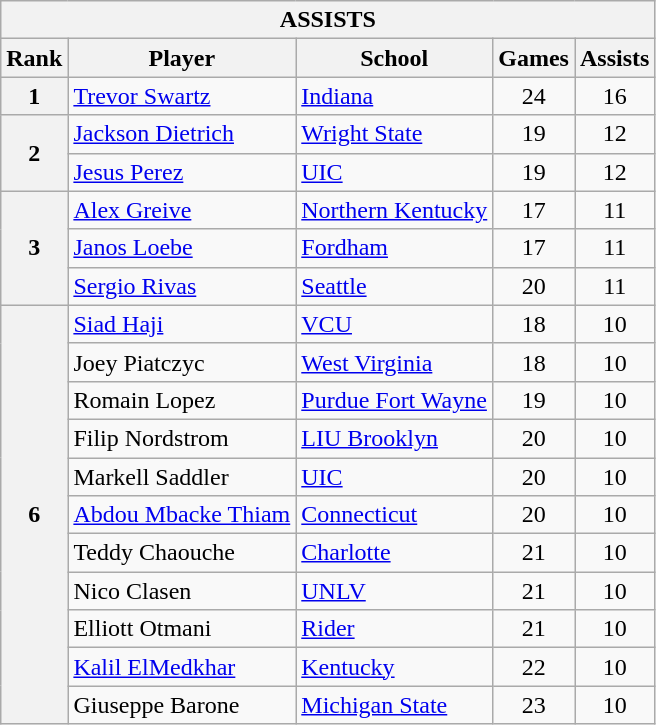<table class="wikitable">
<tr>
<th colspan=5>ASSISTS</th>
</tr>
<tr>
<th>Rank</th>
<th>Player</th>
<th>School</th>
<th>Games</th>
<th>Assists</th>
</tr>
<tr>
<th>1</th>
<td><a href='#'>Trevor Swartz</a></td>
<td><a href='#'>Indiana</a></td>
<td style="text-align:center;">24</td>
<td style="text-align:center;">16</td>
</tr>
<tr>
<th rowspan="2">2</th>
<td><a href='#'>Jackson Dietrich</a></td>
<td><a href='#'>Wright State</a></td>
<td style="text-align:center;">19</td>
<td style="text-align:center;">12</td>
</tr>
<tr>
<td><a href='#'>Jesus Perez</a></td>
<td><a href='#'>UIC</a></td>
<td style="text-align:center;">19</td>
<td style="text-align:center;">12</td>
</tr>
<tr>
<th rowspan="3">3</th>
<td><a href='#'>Alex Greive</a></td>
<td><a href='#'>Northern Kentucky</a></td>
<td style="text-align:center;">17</td>
<td style="text-align:center;">11</td>
</tr>
<tr>
<td><a href='#'>Janos Loebe</a></td>
<td><a href='#'>Fordham</a></td>
<td style="text-align:center;">17</td>
<td style="text-align:center;">11</td>
</tr>
<tr>
<td><a href='#'>Sergio Rivas</a></td>
<td><a href='#'>Seattle</a></td>
<td style="text-align:center;">20</td>
<td style="text-align:center;">11</td>
</tr>
<tr>
<th rowspan="11">6</th>
<td><a href='#'>Siad Haji</a></td>
<td><a href='#'>VCU</a></td>
<td style="text-align:center;">18</td>
<td style="text-align:center;">10</td>
</tr>
<tr>
<td>Joey Piatczyc</td>
<td><a href='#'>West Virginia</a></td>
<td style="text-align:center;">18</td>
<td style="text-align:center;">10</td>
</tr>
<tr>
<td>Romain Lopez</td>
<td><a href='#'>Purdue Fort Wayne</a></td>
<td style="text-align:center;">19</td>
<td style="text-align:center;">10</td>
</tr>
<tr>
<td>Filip Nordstrom</td>
<td><a href='#'>LIU Brooklyn</a></td>
<td style="text-align:center;">20</td>
<td style="text-align:center;">10</td>
</tr>
<tr>
<td>Markell Saddler</td>
<td><a href='#'>UIC</a></td>
<td style="text-align:center;">20</td>
<td style="text-align:center;">10</td>
</tr>
<tr>
<td><a href='#'>Abdou Mbacke Thiam</a></td>
<td><a href='#'>Connecticut</a></td>
<td style="text-align:center;">20</td>
<td style="text-align:center;">10</td>
</tr>
<tr>
<td>Teddy Chaouche</td>
<td><a href='#'>Charlotte</a></td>
<td style="text-align:center;">21</td>
<td style="text-align:center;">10</td>
</tr>
<tr>
<td>Nico Clasen</td>
<td><a href='#'>UNLV</a></td>
<td style="text-align:center;">21</td>
<td style="text-align:center;">10</td>
</tr>
<tr>
<td>Elliott Otmani</td>
<td><a href='#'>Rider</a></td>
<td style="text-align:center;">21</td>
<td style="text-align:center;">10</td>
</tr>
<tr>
<td><a href='#'>Kalil ElMedkhar</a></td>
<td><a href='#'>Kentucky</a></td>
<td style="text-align:center;">22</td>
<td style="text-align:center;">10</td>
</tr>
<tr>
<td>Giuseppe Barone</td>
<td><a href='#'>Michigan State</a></td>
<td style="text-align:center;">23</td>
<td style="text-align:center;">10</td>
</tr>
</table>
